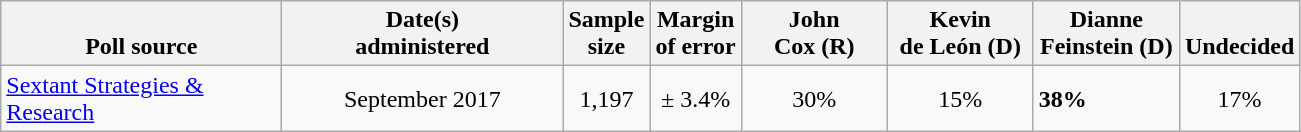<table class="wikitable">
<tr valign=bottom>
<th style="width:180px;">Poll source</th>
<th style="width:180px;">Date(s)<br>administered</th>
<th>Sample<br>size</th>
<th>Margin<br>of error</th>
<th style="width:90px;">John<br>Cox (R)</th>
<th style="width:90px;">Kevin<br>de León (D)</th>
<th style="width:90px;">Dianne<br>Feinstein (D)</th>
<th>Undecided</th>
</tr>
<tr>
<td><a href='#'>Sextant Strategies & Research</a></td>
<td align=center>September 2017</td>
<td align=center>1,197</td>
<td align=center>± 3.4%</td>
<td align=center>30%</td>
<td align=center>15%</td>
<td><strong>38%</strong></td>
<td align=center>17%</td>
</tr>
</table>
